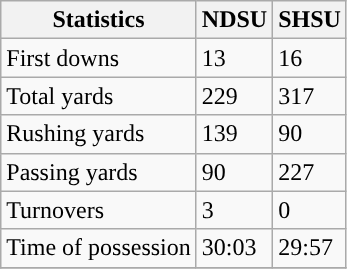<table class="wikitable" style="float: left;">
<tr>
<th>Statistics</th>
<th>NDSU</th>
<th>SHSU</th>
</tr>
<tr>
<td>First downs</td>
<td>13</td>
<td>16</td>
</tr>
<tr>
<td>Total yards</td>
<td>229</td>
<td>317</td>
</tr>
<tr>
<td>Rushing yards</td>
<td>139</td>
<td>90</td>
</tr>
<tr>
<td>Passing yards</td>
<td>90</td>
<td>227</td>
</tr>
<tr>
<td>Turnovers</td>
<td>3</td>
<td>0</td>
</tr>
<tr>
<td>Time of possession</td>
<td>30:03</td>
<td>29:57</td>
</tr>
<tr>
</tr>
</table>
